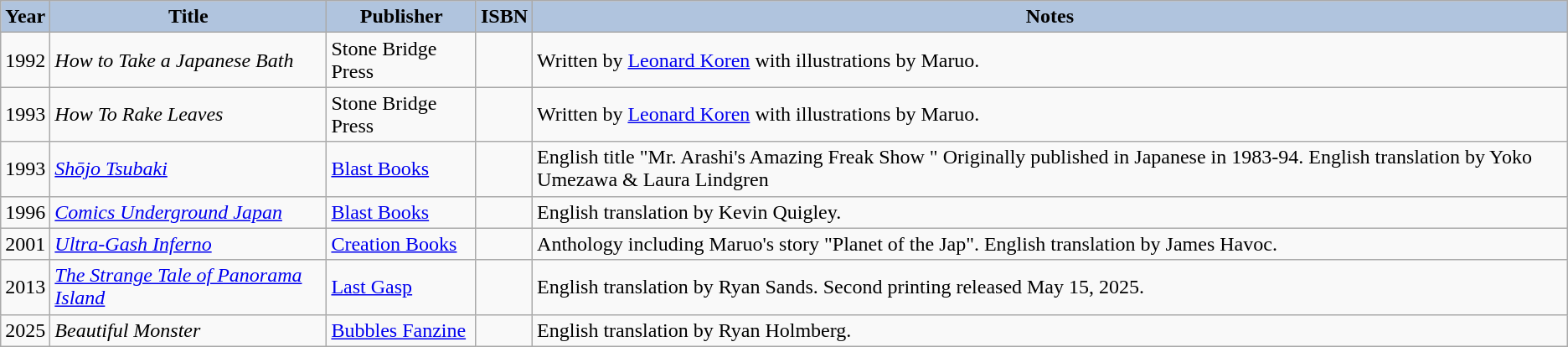<table class="wikitable">
<tr>
<th scope="col" style="background:#B0C4DE;">Year</th>
<th scope="col" style="background:#B0C4DE;">Title</th>
<th scope="col" style="background:#B0C4DE;">Publisher</th>
<th scope="col" style="background:#B0C4DE;">ISBN</th>
<th scope="col" style="background:#B0C4DE;">Notes</th>
</tr>
<tr>
<td>1992</td>
<td><em>How to Take a Japanese Bath</em></td>
<td>Stone Bridge Press</td>
<td></td>
<td>Written by <a href='#'>Leonard Koren</a> with illustrations by Maruo.</td>
</tr>
<tr>
<td>1993</td>
<td><em>How To Rake Leaves</em></td>
<td>Stone Bridge Press</td>
<td></td>
<td>Written by <a href='#'>Leonard Koren</a> with illustrations by Maruo.</td>
</tr>
<tr>
<td>1993</td>
<td><em><a href='#'>Shōjo Tsubaki</a></em></td>
<td><a href='#'>Blast Books</a></td>
<td></td>
<td>English title "Mr. Arashi's Amazing Freak Show " Originally published in Japanese in 1983-94. English translation by Yoko Umezawa & Laura Lindgren</td>
</tr>
<tr>
<td>1996</td>
<td><em><a href='#'>Comics Underground Japan</a></em></td>
<td><a href='#'>Blast Books</a></td>
<td></td>
<td>English translation by Kevin Quigley.</td>
</tr>
<tr>
<td>2001</td>
<td><em><a href='#'>Ultra-Gash Inferno</a></em></td>
<td><a href='#'>Creation Books</a></td>
<td></td>
<td>Anthology including Maruo's story "Planet of the Jap". English translation by James Havoc.</td>
</tr>
<tr>
<td>2013</td>
<td><em><a href='#'>The Strange Tale of Panorama Island</a></em></td>
<td><a href='#'>Last Gasp</a></td>
<td></td>
<td>English translation by Ryan Sands. Second printing released May 15, 2025.</td>
</tr>
<tr>
<td>2025</td>
<td><em>Beautiful Monster</em></td>
<td><a href='#'>Bubbles Fanzine</a></td>
<td></td>
<td>English translation by Ryan Holmberg.</td>
</tr>
</table>
